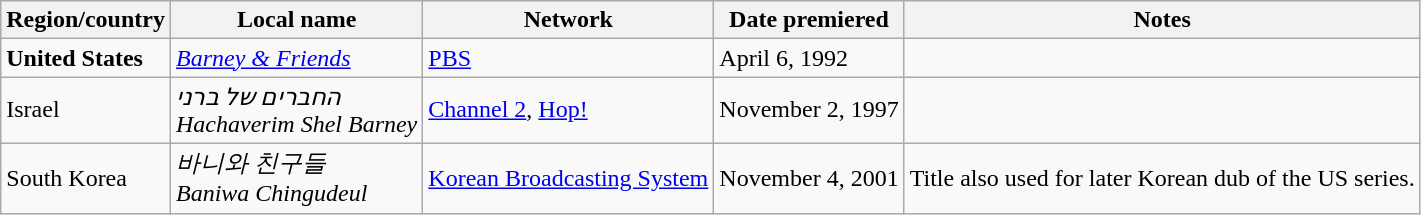<table class="wikitable">
<tr>
<th>Region/country</th>
<th>Local name</th>
<th>Network</th>
<th>Date premiered</th>
<th>Notes</th>
</tr>
<tr>
<td><strong>United States</strong></td>
<td><em><a href='#'>Barney & Friends</a></em></td>
<td><a href='#'>PBS</a></td>
<td>April 6, 1992</td>
<td></td>
</tr>
<tr>
<td>Israel</td>
<td><em>החברים של ברני</em><br><em>Hachaverim Shel Barney</em></td>
<td><a href='#'>Channel 2</a>, <a href='#'>Hop!</a></td>
<td>November 2, 1997</td>
<td></td>
</tr>
<tr>
<td>South Korea</td>
<td><em>바니와 친구들<br>Baniwa Chingudeul</em></td>
<td><a href='#'>Korean Broadcasting System</a></td>
<td>November 4, 2001</td>
<td>Title also used for later Korean dub of the US series.</td>
</tr>
</table>
